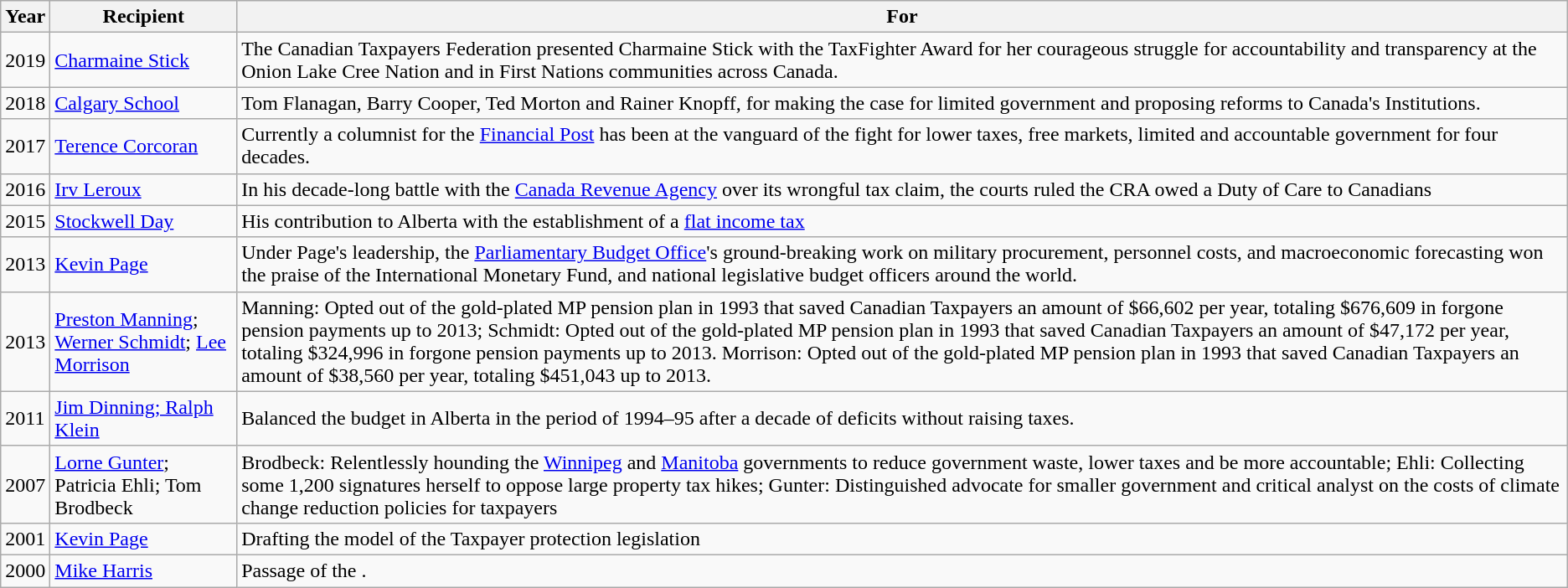<table class="wikitable">
<tr>
<th>Year</th>
<th>Recipient</th>
<th>For</th>
</tr>
<tr>
<td>2019</td>
<td><a href='#'>Charmaine Stick</a></td>
<td>The Canadian Taxpayers Federation presented Charmaine Stick with the TaxFighter Award for her courageous struggle for accountability and transparency at the Onion Lake Cree Nation and in First Nations communities across Canada.</td>
</tr>
<tr>
<td>2018</td>
<td><a href='#'>Calgary School</a></td>
<td>Tom Flanagan, Barry Cooper, Ted Morton and Rainer Knopff, for making the case for limited government and proposing reforms to Canada's Institutions.</td>
</tr>
<tr>
<td>2017</td>
<td><a href='#'>Terence Corcoran</a></td>
<td>Currently a columnist for the <a href='#'>Financial Post</a> has been at the vanguard of the fight for lower taxes, free markets, limited and accountable government for four decades.</td>
</tr>
<tr>
<td>2016</td>
<td><a href='#'>Irv Leroux</a></td>
<td>In his decade-long battle with the <a href='#'>Canada Revenue Agency</a> over its wrongful tax claim, the courts ruled the CRA owed a Duty of Care to Canadians</td>
</tr>
<tr>
<td>2015</td>
<td><a href='#'>Stockwell Day</a></td>
<td>His contribution to Alberta with the establishment of a <a href='#'>flat income tax</a></td>
</tr>
<tr>
<td>2013</td>
<td><a href='#'>Kevin Page</a></td>
<td>Under Page's leadership, the <a href='#'>Parliamentary Budget Office</a>'s ground-breaking work on military procurement, personnel costs, and macroeconomic forecasting won the praise of the International Monetary Fund, and national legislative budget officers around the world.</td>
</tr>
<tr>
<td>2013</td>
<td><a href='#'>Preston Manning</a>; <a href='#'>Werner Schmidt</a>; <a href='#'>Lee Morrison</a></td>
<td>Manning: Opted out of the gold-plated MP pension plan in 1993 that saved Canadian Taxpayers an amount of $66,602 per year, totaling $676,609 in forgone pension payments up to 2013; Schmidt: Opted out of the gold-plated MP pension plan in 1993 that saved Canadian Taxpayers an amount of $47,172 per year, totaling $324,996 in forgone pension payments up to 2013.  Morrison: Opted out of the gold-plated MP pension plan in 1993 that saved Canadian Taxpayers an amount of $38,560 per year, totaling $451,043 up to 2013.</td>
</tr>
<tr>
<td>2011</td>
<td><a href='#'>Jim Dinning; Ralph Klein</a></td>
<td>Balanced the budget in Alberta in the period of 1994–95 after a decade of deficits without raising taxes.</td>
</tr>
<tr>
<td>2007</td>
<td><a href='#'>Lorne Gunter</a>; Patricia Ehli; Tom<br>Brodbeck</td>
<td>Brodbeck: Relentlessly hounding the <a href='#'>Winnipeg</a> and <a href='#'>Manitoba</a> governments to reduce government waste, lower taxes and be more accountable; Ehli: Collecting some 1,200 signatures herself to oppose large property tax hikes; Gunter: Distinguished advocate for smaller government and critical analyst on the costs of climate change reduction policies for taxpayers</td>
</tr>
<tr>
<td>2001</td>
<td><a href='#'>Kevin Page</a></td>
<td>Drafting the model of the Taxpayer protection legislation</td>
</tr>
<tr>
<td>2000</td>
<td><a href='#'>Mike Harris</a></td>
<td>Passage of the .</td>
</tr>
</table>
